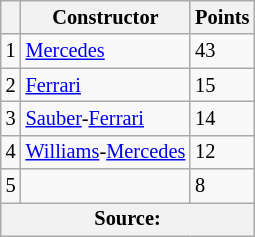<table class="wikitable" style="font-size: 85%;">
<tr>
<th scope="col"></th>
<th scope="col">Constructor</th>
<th scope="col">Points</th>
</tr>
<tr>
<td align="center">1</td>
<td> <a href='#'>Mercedes</a></td>
<td align="left">43</td>
</tr>
<tr>
<td align="center">2</td>
<td> <a href='#'>Ferrari</a></td>
<td align="left">15</td>
</tr>
<tr>
<td align="center">3</td>
<td> <a href='#'>Sauber</a>-<a href='#'>Ferrari</a></td>
<td align="left">14</td>
</tr>
<tr>
<td align="center">4</td>
<td> <a href='#'>Williams</a>-<a href='#'>Mercedes</a></td>
<td align="left">12</td>
</tr>
<tr>
<td align="center">5</td>
<td></td>
<td align="left">8</td>
</tr>
<tr>
<th colspan=3>Source:</th>
</tr>
</table>
